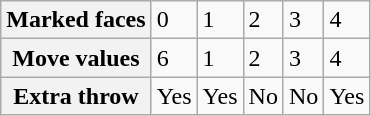<table class="wikitable">
<tr>
<th>Marked faces</th>
<td>0</td>
<td>1</td>
<td>2</td>
<td>3</td>
<td>4</td>
</tr>
<tr>
<th>Move values</th>
<td>6</td>
<td>1</td>
<td>2</td>
<td>3</td>
<td>4</td>
</tr>
<tr>
<th>Extra throw</th>
<td>Yes</td>
<td>Yes</td>
<td>No</td>
<td>No</td>
<td>Yes</td>
</tr>
</table>
